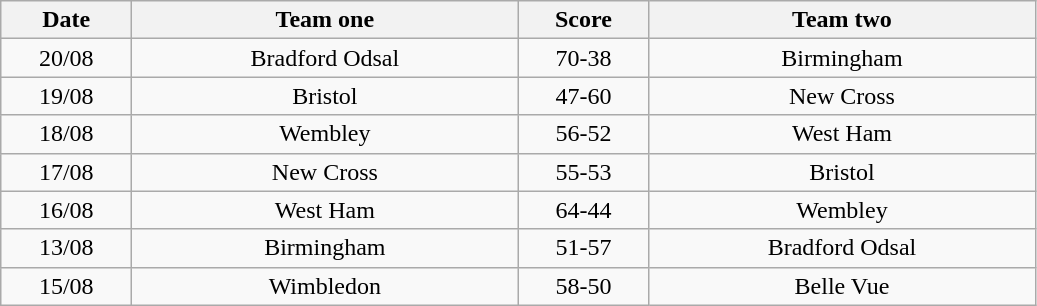<table class="wikitable" style="text-align: center">
<tr>
<th width=80>Date</th>
<th width=250>Team one</th>
<th width=80>Score</th>
<th width=250>Team two</th>
</tr>
<tr>
<td>20/08</td>
<td>Bradford Odsal</td>
<td>70-38</td>
<td>Birmingham</td>
</tr>
<tr>
<td>19/08</td>
<td>Bristol</td>
<td>47-60</td>
<td>New Cross</td>
</tr>
<tr>
<td>18/08</td>
<td>Wembley</td>
<td>56-52</td>
<td>West Ham</td>
</tr>
<tr>
<td>17/08</td>
<td>New Cross</td>
<td>55-53</td>
<td>Bristol</td>
</tr>
<tr>
<td>16/08</td>
<td>West Ham</td>
<td>64-44</td>
<td>Wembley</td>
</tr>
<tr>
<td>13/08</td>
<td>Birmingham</td>
<td>51-57</td>
<td>Bradford Odsal</td>
</tr>
<tr>
<td>15/08</td>
<td>Wimbledon</td>
<td>58-50</td>
<td>Belle Vue</td>
</tr>
</table>
